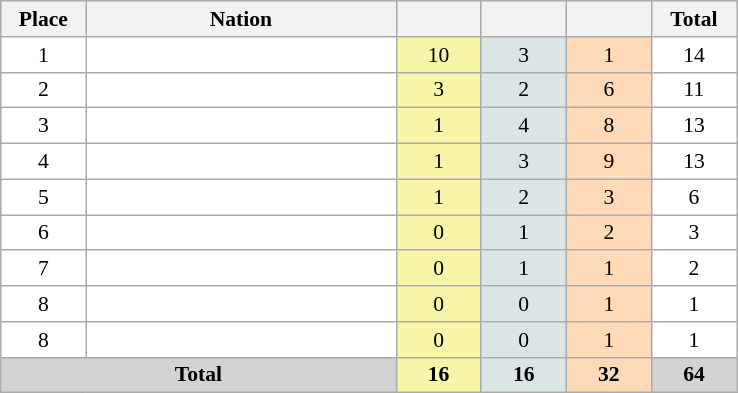<table class=wikitable style="border:1px solid #AAAAAA;font-size:90%">
<tr bgcolor="#EFEFEF">
<th width=50>Place</th>
<th width=200>Nation</th>
<th width=50></th>
<th width=50></th>
<th width=50></th>
<th width=50>Total</th>
</tr>
<tr align="center" valign="top" bgcolor="#FFFFFF">
<td>1</td>
<td align="left"></td>
<td style="background:#F7F6A8;">10</td>
<td style="background:#DCE5E5;">3</td>
<td style="background:#FFDAB9;">1</td>
<td>14</td>
</tr>
<tr align="center" valign="top" bgcolor="#FFFFFF">
<td>2</td>
<td align="left"></td>
<td style="background:#F7F6A8;">3</td>
<td style="background:#DCE5E5;">2</td>
<td style="background:#FFDAB9;">6</td>
<td>11</td>
</tr>
<tr align="center" valign="top" bgcolor="#FFFFFF">
<td>3</td>
<td align="left"></td>
<td style="background:#F7F6A8;">1</td>
<td style="background:#DCE5E5;">4</td>
<td style="background:#FFDAB9;">8</td>
<td>13</td>
</tr>
<tr align="center" valign="top" bgcolor="#FFFFFF">
<td>4</td>
<td align="left"></td>
<td style="background:#F7F6A8;">1</td>
<td style="background:#DCE5E5;">3</td>
<td style="background:#FFDAB9;">9</td>
<td>13</td>
</tr>
<tr align="center" valign="top" bgcolor="#FFFFFF">
<td>5</td>
<td align="left"></td>
<td style="background:#F7F6A8;">1</td>
<td style="background:#DCE5E5;">2</td>
<td style="background:#FFDAB9;">3</td>
<td>6</td>
</tr>
<tr align="center" valign="top" bgcolor="#FFFFFF">
<td>6</td>
<td align="left"></td>
<td style="background:#F7F6A8;">0</td>
<td style="background:#DCE5E5;">1</td>
<td style="background:#FFDAB9;">2</td>
<td>3</td>
</tr>
<tr align="center" valign="top" bgcolor="#FFFFFF">
<td>7</td>
<td align="left"></td>
<td style="background:#F7F6A8;">0</td>
<td style="background:#DCE5E5;">1</td>
<td style="background:#FFDAB9;">1</td>
<td>2</td>
</tr>
<tr align="center" valign="top" bgcolor="#FFFFFF">
<td>8</td>
<td align="left"></td>
<td style="background:#F7F6A8;">0</td>
<td style="background:#DCE5E5;">0</td>
<td style="background:#FFDAB9;">1</td>
<td>1</td>
</tr>
<tr align="center" valign="top" bgcolor="#FFFFFF">
<td>8</td>
<td align="left"></td>
<td style="background:#F7F6A8;">0</td>
<td style="background:#DCE5E5;">0</td>
<td style="background:#FFDAB9;">1</td>
<td>1</td>
</tr>
<tr align="center">
<td colspan="2" bgcolor=D3D3D3><strong>Total</strong></td>
<td style="background:#F7F6A8;"><strong>16</strong></td>
<td style="background:#DCE5E5;"><strong>16</strong></td>
<td style="background:#FFDAB9;"><strong>32</strong></td>
<td bgcolor=D3D3D3><strong>64</strong></td>
</tr>
</table>
